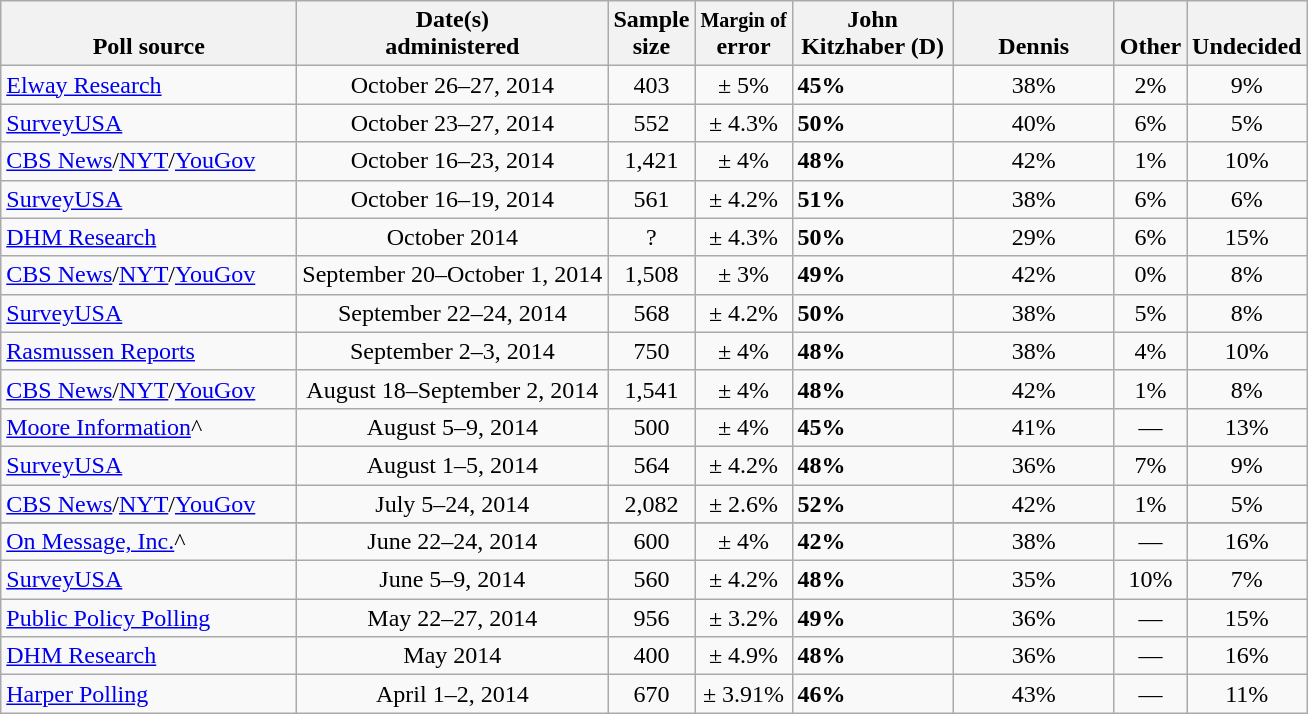<table class="wikitable">
<tr valign= bottom>
<th style="width:190px;">Poll source</th>
<th style="width:200px;">Date(s)<br>administered</th>
<th class=small>Sample<br>size</th>
<th><small>Margin of</small><br>error</th>
<th style="width:100px;">John<br>Kitzhaber (D)</th>
<th style="width:100px;">Dennis<br></th>
<th style="width:40px;">Other</th>
<th style="width:40px;">Undecided</th>
</tr>
<tr>
<td><a href='#'>Elway Research</a></td>
<td align=center>October 26–27, 2014</td>
<td align=center>403</td>
<td align=center>± 5%</td>
<td><strong>45%</strong></td>
<td align=center>38%</td>
<td align=center>2%</td>
<td align=center>9%</td>
</tr>
<tr>
<td><a href='#'>SurveyUSA</a></td>
<td align=center>October 23–27, 2014</td>
<td align=center>552</td>
<td align=center>± 4.3%</td>
<td><strong>50%</strong></td>
<td align=center>40%</td>
<td align=center>6%</td>
<td align=center>5%</td>
</tr>
<tr>
<td><a href='#'>CBS News</a>/<a href='#'>NYT</a>/<a href='#'>YouGov</a></td>
<td align=center>October 16–23, 2014</td>
<td align=center>1,421</td>
<td align=center>± 4%</td>
<td><strong>48%</strong></td>
<td align=center>42%</td>
<td align=center>1%</td>
<td align=center>10%</td>
</tr>
<tr>
<td><a href='#'>SurveyUSA</a></td>
<td align=center>October 16–19, 2014</td>
<td align=center>561</td>
<td align=center>± 4.2%</td>
<td><strong>51%</strong></td>
<td align=center>38%</td>
<td align=center>6%</td>
<td align=center>6%</td>
</tr>
<tr>
<td><a href='#'>DHM Research</a></td>
<td align=center>October 2014</td>
<td align=center>?</td>
<td align=center>± 4.3%</td>
<td><strong>50%</strong></td>
<td align=center>29%</td>
<td align=center>6%</td>
<td align=center>15%</td>
</tr>
<tr>
<td><a href='#'>CBS News</a>/<a href='#'>NYT</a>/<a href='#'>YouGov</a></td>
<td align=center>September 20–October 1, 2014</td>
<td align=center>1,508</td>
<td align=center>± 3%</td>
<td><strong>49%</strong></td>
<td align=center>42%</td>
<td align=center>0%</td>
<td align=center>8%</td>
</tr>
<tr>
<td><a href='#'>SurveyUSA</a></td>
<td align=center>September 22–24, 2014</td>
<td align=center>568</td>
<td align=center>± 4.2%</td>
<td><strong>50%</strong></td>
<td align=center>38%</td>
<td align=center>5%</td>
<td align=center>8%</td>
</tr>
<tr>
<td><a href='#'>Rasmussen Reports</a></td>
<td align=center>September 2–3, 2014</td>
<td align=center>750</td>
<td align=center>± 4%</td>
<td><strong>48%</strong></td>
<td align=center>38%</td>
<td align=center>4%</td>
<td align=center>10%</td>
</tr>
<tr>
<td><a href='#'>CBS News</a>/<a href='#'>NYT</a>/<a href='#'>YouGov</a></td>
<td align=center>August 18–September 2, 2014</td>
<td align=center>1,541</td>
<td align=center>± 4%</td>
<td><strong>48%</strong></td>
<td align=center>42%</td>
<td align=center>1%</td>
<td align=center>8%</td>
</tr>
<tr>
<td><a href='#'>Moore Information</a>^</td>
<td align=center>August 5–9, 2014</td>
<td align=center>500</td>
<td align=center>± 4%</td>
<td><strong>45%</strong></td>
<td align=center>41%</td>
<td align=center>—</td>
<td align=center>13%</td>
</tr>
<tr>
<td><a href='#'>SurveyUSA</a></td>
<td align=center>August 1–5, 2014</td>
<td align=center>564</td>
<td align=center>± 4.2%</td>
<td><strong>48%</strong></td>
<td align=center>36%</td>
<td align=center>7%</td>
<td align=center>9%</td>
</tr>
<tr>
<td><a href='#'>CBS News</a>/<a href='#'>NYT</a>/<a href='#'>YouGov</a></td>
<td align=center>July 5–24, 2014</td>
<td align=center>2,082</td>
<td align=center>± 2.6%</td>
<td><strong>52%</strong></td>
<td align=center>42%</td>
<td align=center>1%</td>
<td align=center>5%</td>
</tr>
<tr>
</tr>
<tr>
<td><a href='#'>On Message, Inc.</a>^</td>
<td align=center>June 22–24, 2014</td>
<td align=center>600</td>
<td align=center>± 4%</td>
<td><strong>42%</strong></td>
<td align=center>38%</td>
<td align=center>—</td>
<td align=center>16%</td>
</tr>
<tr>
<td><a href='#'>SurveyUSA</a></td>
<td align=center>June 5–9, 2014</td>
<td align=center>560</td>
<td align=center>± 4.2%</td>
<td><strong>48%</strong></td>
<td align=center>35%</td>
<td align=center>10%</td>
<td align=center>7%</td>
</tr>
<tr>
<td><a href='#'>Public Policy Polling</a></td>
<td align=center>May 22–27, 2014</td>
<td align=center>956</td>
<td align=center>± 3.2%</td>
<td><strong>49%</strong></td>
<td align=center>36%</td>
<td align=center>—</td>
<td align=center>15%</td>
</tr>
<tr>
<td><a href='#'>DHM Research</a></td>
<td align=center>May 2014</td>
<td align=center>400</td>
<td align=center>± 4.9%</td>
<td><strong>48%</strong></td>
<td align=center>36%</td>
<td align=center>—</td>
<td align=center>16%</td>
</tr>
<tr>
<td><a href='#'>Harper Polling</a></td>
<td align=center>April 1–2, 2014</td>
<td align=center>670</td>
<td align=center>± 3.91%</td>
<td><strong>46%</strong></td>
<td align=center>43%</td>
<td align=center>—</td>
<td align=center>11%</td>
</tr>
</table>
